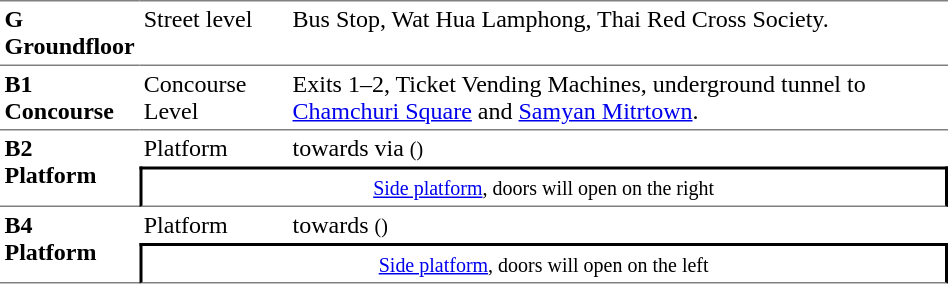<table width=50% table border=0 cellspacing=0 cellpadding=3>
<tr>
<td style = "border-top:solid 1px gray;border-bottom:solid 1px gray;" valign=top><strong>G<br>Groundfloor<br></strong></td>
<td style = "border-top:solid 1px gray;border-bottom:solid 1px gray;" valign=top>Street level</td>
<td style = "border-top:solid 1px gray;border-bottom:solid 1px gray;" valign=top>Bus Stop, Wat Hua Lamphong, Thai Red Cross Society.</td>
</tr>
<tr>
<td style = "border-bottom:solid 1px gray;" rowspan=1 valign=top><strong>B1<br>Concourse<br></strong></td>
<td style = "border-bottom:solid 1px gray;" valign=top>Concourse Level</td>
<td style = "border-bottom:solid 1px gray;" valign=top>Exits 1–2, Ticket Vending Machines, underground tunnel to <a href='#'>Chamchuri Square</a> and <a href='#'>Samyan Mitrtown</a>.</td>
</tr>
<tr>
<td style = "border-bottom:solid 1px gray;" rowspan=2 valign=top><strong>B2<br>Platform</strong></td>
<td>Platform </td>
<td> towards  via  <small>()</small></td>
</tr>
<tr>
<td style="border-bottom:solid 1px gray;border-top:solid 2px black;border-right:solid 2px black;border-left:solid 2px black;" colspan=2 align=center><small><a href='#'>Side platform</a>, doors will open on the right</small></td>
</tr>
<tr>
<td style = "border-bottom:solid 1px gray;" rowspan=2 valign=top><strong>B4<br>Platform</strong></td>
<td>Platform </td>
<td> towards  <small>()</small></td>
</tr>
<tr>
<td style="border-bottom:solid 1px gray;border-top:solid 2px black;border-right:solid 2px black;border-left:solid 2px black;" colspan=2 align=center><small><a href='#'>Side platform</a>, doors will open on the left</small></td>
</tr>
</table>
